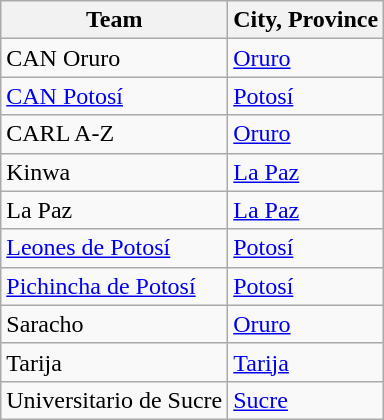<table class="wikitable" style="margin:1em 2em 1em 1em;">
<tr>
<th>Team</th>
<th>City, Province</th>
</tr>
<tr>
<td>CAN Oruro</td>
<td><a href='#'>Oruro</a></td>
</tr>
<tr>
<td><a href='#'>CAN Potosí</a></td>
<td><a href='#'>Potosí</a></td>
</tr>
<tr>
<td>CARL A-Z</td>
<td><a href='#'>Oruro</a></td>
</tr>
<tr>
<td>Kinwa</td>
<td><a href='#'>La Paz</a></td>
</tr>
<tr>
<td>La Paz</td>
<td><a href='#'>La Paz</a></td>
</tr>
<tr>
<td><a href='#'>Leones de Potosí</a></td>
<td><a href='#'>Potosí</a></td>
</tr>
<tr>
<td><a href='#'>Pichincha de Potosí</a></td>
<td><a href='#'>Potosí</a></td>
</tr>
<tr>
<td>Saracho</td>
<td><a href='#'>Oruro</a></td>
</tr>
<tr>
<td>Tarija</td>
<td><a href='#'>Tarija</a></td>
</tr>
<tr>
<td>Universitario de Sucre</td>
<td><a href='#'>Sucre</a></td>
</tr>
</table>
